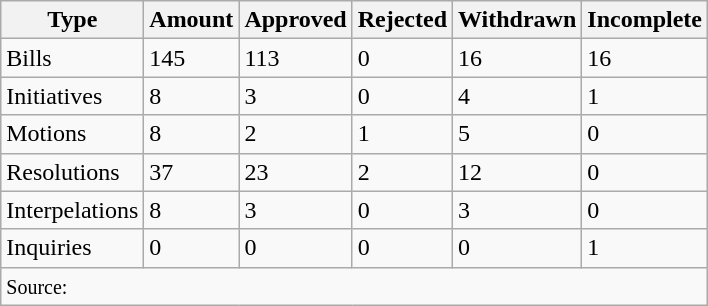<table class="wikitable">
<tr>
<th>Type</th>
<th>Amount</th>
<th>Approved</th>
<th>Rejected</th>
<th>Withdrawn</th>
<th>Incomplete</th>
</tr>
<tr>
<td>Bills</td>
<td>145</td>
<td>113</td>
<td>0</td>
<td>16</td>
<td>16</td>
</tr>
<tr>
<td>Initiatives</td>
<td>8</td>
<td>3</td>
<td>0</td>
<td>4</td>
<td>1</td>
</tr>
<tr>
<td>Motions</td>
<td>8</td>
<td>2</td>
<td>1</td>
<td>5</td>
<td>0</td>
</tr>
<tr>
<td>Resolutions</td>
<td>37</td>
<td>23</td>
<td>2</td>
<td>12</td>
<td>0</td>
</tr>
<tr>
<td>Interpelations</td>
<td>8</td>
<td>3</td>
<td>0</td>
<td>3</td>
<td>0</td>
</tr>
<tr>
<td>Inquiries</td>
<td>0</td>
<td>0</td>
<td>0</td>
<td>0</td>
<td>1</td>
</tr>
<tr>
<td colspan="6"><small>Source:</small></td>
</tr>
</table>
